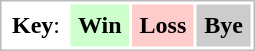<table cellpadding=5 style="border:1px solid #BBB">
<tr>
<td><strong>Key</strong>:</td>
<td style="background: #CCFFCC;"><strong>Win</strong></td>
<td style="background: #FFCCCC;"><strong>Loss</strong></td>
<td style="background: #CCCCCC;"><strong>Bye</strong></td>
</tr>
</table>
